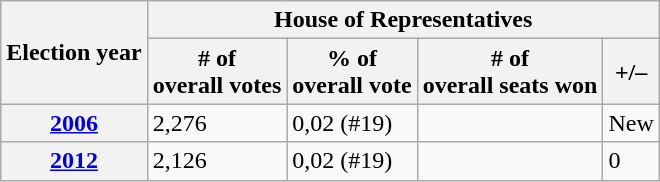<table class=wikitable>
<tr>
<th rowspan=2>Election year</th>
<th colspan=4>House of Representatives</th>
</tr>
<tr>
<th># of<br>overall votes</th>
<th>% of<br>overall vote</th>
<th># of<br>overall seats won</th>
<th>+/–</th>
</tr>
<tr>
<th><a href='#'>2006</a></th>
<td>2,276</td>
<td>0,02 (#19)</td>
<td></td>
<td>New</td>
</tr>
<tr>
<th><a href='#'>2012</a></th>
<td>2,126</td>
<td>0,02 (#19)</td>
<td></td>
<td> 0</td>
</tr>
</table>
